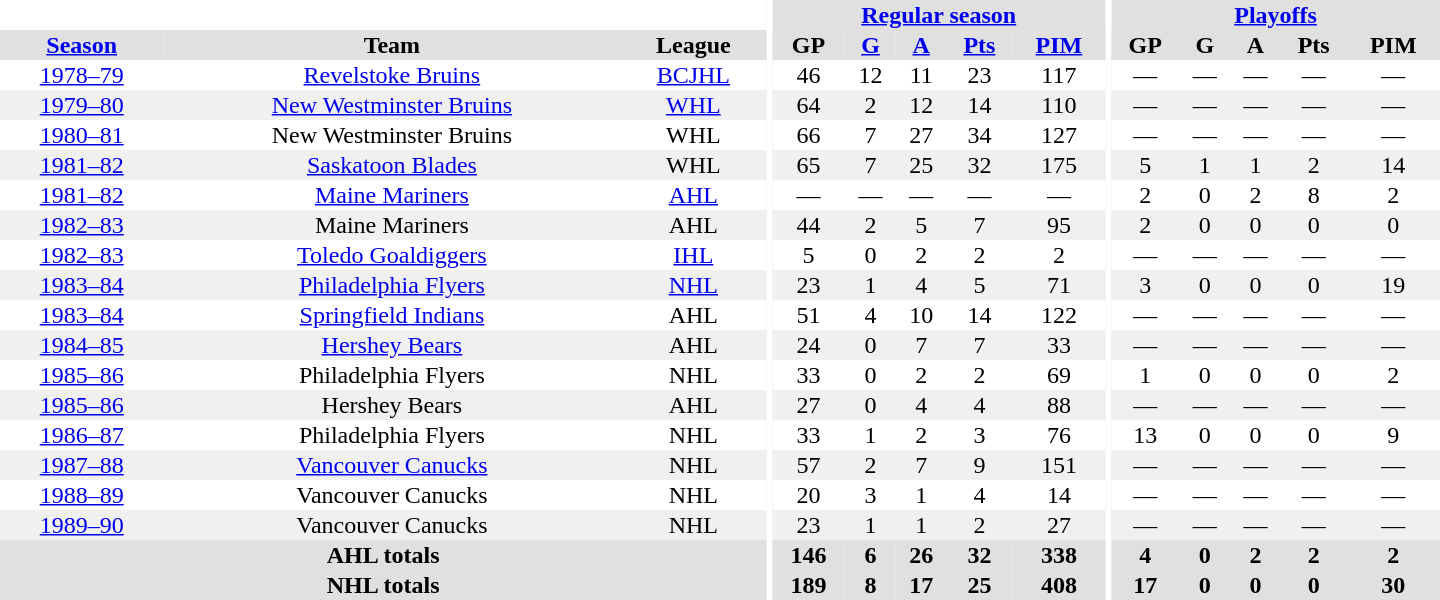<table border="0" cellpadding="1" cellspacing="0" style="text-align:center; width:60em">
<tr bgcolor="#e0e0e0">
<th colspan="3" bgcolor="#ffffff"></th>
<th rowspan="100" bgcolor="#ffffff"></th>
<th colspan="5"><a href='#'>Regular season</a></th>
<th rowspan="100" bgcolor="#ffffff"></th>
<th colspan="5"><a href='#'>Playoffs</a></th>
</tr>
<tr bgcolor="#e0e0e0">
<th><a href='#'>Season</a></th>
<th>Team</th>
<th>League</th>
<th>GP</th>
<th><a href='#'>G</a></th>
<th><a href='#'>A</a></th>
<th><a href='#'>Pts</a></th>
<th><a href='#'>PIM</a></th>
<th>GP</th>
<th>G</th>
<th>A</th>
<th>Pts</th>
<th>PIM</th>
</tr>
<tr>
<td><a href='#'>1978–79</a></td>
<td><a href='#'>Revelstoke Bruins</a></td>
<td><a href='#'>BCJHL</a></td>
<td>46</td>
<td>12</td>
<td>11</td>
<td>23</td>
<td>117</td>
<td>—</td>
<td>—</td>
<td>—</td>
<td>—</td>
<td>—</td>
</tr>
<tr bgcolor="#f0f0f0">
<td><a href='#'>1979–80</a></td>
<td><a href='#'>New Westminster Bruins</a></td>
<td><a href='#'>WHL</a></td>
<td>64</td>
<td>2</td>
<td>12</td>
<td>14</td>
<td>110</td>
<td>—</td>
<td>—</td>
<td>—</td>
<td>—</td>
<td>—</td>
</tr>
<tr>
<td><a href='#'>1980–81</a></td>
<td>New Westminster Bruins</td>
<td>WHL</td>
<td>66</td>
<td>7</td>
<td>27</td>
<td>34</td>
<td>127</td>
<td>—</td>
<td>—</td>
<td>—</td>
<td>—</td>
<td>—</td>
</tr>
<tr bgcolor="#f0f0f0">
<td><a href='#'>1981–82</a></td>
<td><a href='#'>Saskatoon Blades</a></td>
<td>WHL</td>
<td>65</td>
<td>7</td>
<td>25</td>
<td>32</td>
<td>175</td>
<td>5</td>
<td>1</td>
<td>1</td>
<td>2</td>
<td>14</td>
</tr>
<tr>
<td><a href='#'>1981–82</a></td>
<td><a href='#'>Maine Mariners</a></td>
<td><a href='#'>AHL</a></td>
<td>—</td>
<td>—</td>
<td>—</td>
<td>—</td>
<td>—</td>
<td>2</td>
<td>0</td>
<td>2</td>
<td>8</td>
<td>2</td>
</tr>
<tr bgcolor="#f0f0f0">
<td><a href='#'>1982–83</a></td>
<td>Maine Mariners</td>
<td>AHL</td>
<td>44</td>
<td>2</td>
<td>5</td>
<td>7</td>
<td>95</td>
<td>2</td>
<td>0</td>
<td>0</td>
<td>0</td>
<td>0</td>
</tr>
<tr>
<td><a href='#'>1982–83</a></td>
<td><a href='#'>Toledo Goaldiggers</a></td>
<td><a href='#'>IHL</a></td>
<td>5</td>
<td>0</td>
<td>2</td>
<td>2</td>
<td>2</td>
<td>—</td>
<td>—</td>
<td>—</td>
<td>—</td>
<td>—</td>
</tr>
<tr bgcolor="#f0f0f0">
<td><a href='#'>1983–84</a></td>
<td><a href='#'>Philadelphia Flyers</a></td>
<td><a href='#'>NHL</a></td>
<td>23</td>
<td>1</td>
<td>4</td>
<td>5</td>
<td>71</td>
<td>3</td>
<td>0</td>
<td>0</td>
<td>0</td>
<td>19</td>
</tr>
<tr>
<td><a href='#'>1983–84</a></td>
<td><a href='#'>Springfield Indians</a></td>
<td>AHL</td>
<td>51</td>
<td>4</td>
<td>10</td>
<td>14</td>
<td>122</td>
<td>—</td>
<td>—</td>
<td>—</td>
<td>—</td>
<td>—</td>
</tr>
<tr bgcolor="#f0f0f0">
<td><a href='#'>1984–85</a></td>
<td><a href='#'>Hershey Bears</a></td>
<td>AHL</td>
<td>24</td>
<td>0</td>
<td>7</td>
<td>7</td>
<td>33</td>
<td>—</td>
<td>—</td>
<td>—</td>
<td>—</td>
<td>—</td>
</tr>
<tr>
<td><a href='#'>1985–86</a></td>
<td>Philadelphia Flyers</td>
<td>NHL</td>
<td>33</td>
<td>0</td>
<td>2</td>
<td>2</td>
<td>69</td>
<td>1</td>
<td>0</td>
<td>0</td>
<td>0</td>
<td>2</td>
</tr>
<tr bgcolor="#f0f0f0">
<td><a href='#'>1985–86</a></td>
<td>Hershey Bears</td>
<td>AHL</td>
<td>27</td>
<td>0</td>
<td>4</td>
<td>4</td>
<td>88</td>
<td>—</td>
<td>—</td>
<td>—</td>
<td>—</td>
<td>—</td>
</tr>
<tr>
<td><a href='#'>1986–87</a></td>
<td>Philadelphia Flyers</td>
<td>NHL</td>
<td>33</td>
<td>1</td>
<td>2</td>
<td>3</td>
<td>76</td>
<td>13</td>
<td>0</td>
<td>0</td>
<td>0</td>
<td>9</td>
</tr>
<tr bgcolor="#f0f0f0">
<td><a href='#'>1987–88</a></td>
<td><a href='#'>Vancouver Canucks</a></td>
<td>NHL</td>
<td>57</td>
<td>2</td>
<td>7</td>
<td>9</td>
<td>151</td>
<td>—</td>
<td>—</td>
<td>—</td>
<td>—</td>
<td>—</td>
</tr>
<tr>
<td><a href='#'>1988–89</a></td>
<td>Vancouver Canucks</td>
<td>NHL</td>
<td>20</td>
<td>3</td>
<td>1</td>
<td>4</td>
<td>14</td>
<td>—</td>
<td>—</td>
<td>—</td>
<td>—</td>
<td>—</td>
</tr>
<tr bgcolor="#f0f0f0">
<td><a href='#'>1989–90</a></td>
<td>Vancouver Canucks</td>
<td>NHL</td>
<td>23</td>
<td>1</td>
<td>1</td>
<td>2</td>
<td>27</td>
<td>—</td>
<td>—</td>
<td>—</td>
<td>—</td>
<td>—</td>
</tr>
<tr bgcolor="#e0e0e0">
<th colspan="3">AHL totals</th>
<th>146</th>
<th>6</th>
<th>26</th>
<th>32</th>
<th>338</th>
<th>4</th>
<th>0</th>
<th>2</th>
<th>2</th>
<th>2</th>
</tr>
<tr bgcolor="#e0e0e0">
<th colspan="3">NHL totals</th>
<th>189</th>
<th>8</th>
<th>17</th>
<th>25</th>
<th>408</th>
<th>17</th>
<th>0</th>
<th>0</th>
<th>0</th>
<th>30</th>
</tr>
</table>
